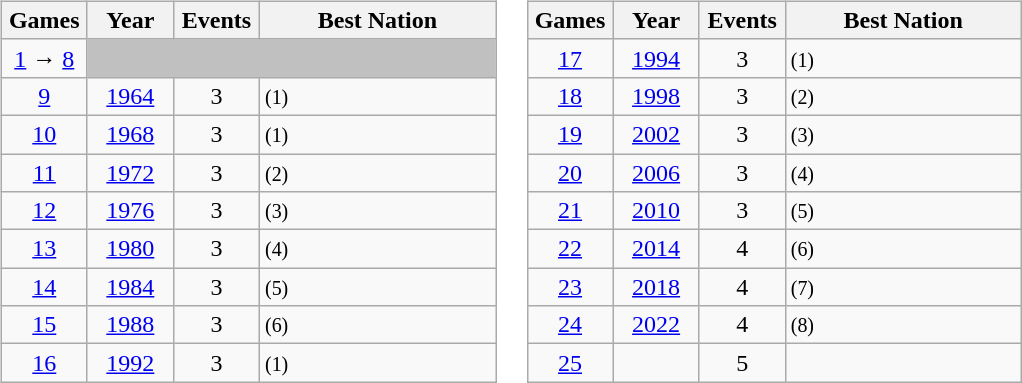<table>
<tr>
<td><br><table class=wikitable>
<tr>
<th width=50>Games</th>
<th width=50>Year</th>
<th width=50>Events</th>
<th width=150>Best Nation</th>
</tr>
<tr>
<td align=center><a href='#'>1</a> → <a href='#'>8</a></td>
<td colspan=4 bgcolor=silver></td>
</tr>
<tr>
<td align=center><a href='#'>9</a></td>
<td align=center><a href='#'>1964</a></td>
<td align=center>3</td>
<td> <small>(1)</small></td>
</tr>
<tr>
<td align=center><a href='#'>10</a></td>
<td align=center><a href='#'>1968</a></td>
<td align=center>3</td>
<td> <small>(1)</small></td>
</tr>
<tr>
<td align=center><a href='#'>11</a></td>
<td align=center><a href='#'>1972</a></td>
<td align=center>3</td>
<td> <small>(2)</small></td>
</tr>
<tr>
<td align=center><a href='#'>12</a></td>
<td align=center><a href='#'>1976</a></td>
<td align=center>3</td>
<td> <small>(3)</small></td>
</tr>
<tr>
<td align=center><a href='#'>13</a></td>
<td align=center><a href='#'>1980</a></td>
<td align=center>3</td>
<td> <small>(4)</small></td>
</tr>
<tr>
<td align=center><a href='#'>14</a></td>
<td align=center><a href='#'>1984</a></td>
<td align=center>3</td>
<td> <small>(5)</small></td>
</tr>
<tr>
<td align=center><a href='#'>15</a></td>
<td align=center><a href='#'>1988</a></td>
<td align=center>3</td>
<td> <small>(6)</small></td>
</tr>
<tr>
<td align=center><a href='#'>16</a></td>
<td align=center><a href='#'>1992</a></td>
<td align=center>3</td>
<td> <small>(1)</small></td>
</tr>
</table>
</td>
<td valign=top><br><table class=wikitable>
<tr>
<th width=50>Games</th>
<th width=50>Year</th>
<th width=50>Events</th>
<th width=150>Best Nation</th>
</tr>
<tr>
<td align=center><a href='#'>17</a></td>
<td align=center><a href='#'>1994</a></td>
<td align=center>3</td>
<td> <small>(1)</small></td>
</tr>
<tr>
<td align=center><a href='#'>18</a></td>
<td align=center><a href='#'>1998</a></td>
<td align=center>3</td>
<td> <small>(2)</small></td>
</tr>
<tr>
<td align=center><a href='#'>19</a></td>
<td align=center><a href='#'>2002</a></td>
<td align=center>3</td>
<td> <small>(3)</small></td>
</tr>
<tr>
<td align=center><a href='#'>20</a></td>
<td align=center><a href='#'>2006</a></td>
<td align=center>3</td>
<td> <small>(4)</small></td>
</tr>
<tr>
<td align=center><a href='#'>21</a></td>
<td align=center><a href='#'>2010</a></td>
<td align=center>3</td>
<td> <small>(5)</small></td>
</tr>
<tr>
<td align=center><a href='#'>22</a></td>
<td align=center><a href='#'>2014</a></td>
<td align=center>4</td>
<td> <small>(6)</small></td>
</tr>
<tr>
<td align=center><a href='#'>23</a></td>
<td align=center><a href='#'>2018</a></td>
<td align=center>4</td>
<td> <small>(7)</small></td>
</tr>
<tr>
<td align=center><a href='#'>24</a></td>
<td align=center><a href='#'>2022</a></td>
<td align=center>4</td>
<td> <small>(8)</small></td>
</tr>
<tr>
<td align=center><a href='#'>25</a></td>
<td></td>
<td align=center>5</td>
<td></td>
</tr>
</table>
</td>
</tr>
</table>
